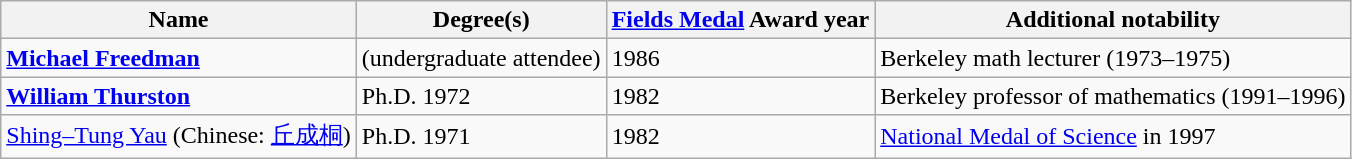<table class = "wikitable">
<tr>
<th>Name</th>
<th>Degree(s)</th>
<th><a href='#'>Fields Medal</a> Award year</th>
<th>Additional notability</th>
</tr>
<tr>
<td><strong><a href='#'>Michael Freedman</a></strong></td>
<td>(undergraduate attendee)</td>
<td>1986</td>
<td>Berkeley math lecturer (1973–1975)</td>
</tr>
<tr>
<td><strong><a href='#'>William Thurston</a></strong></td>
<td>Ph.D. 1972</td>
<td>1982</td>
<td>Berkeley professor of mathematics (1991–1996)</td>
</tr>
<tr>
<td><a href='#'>Shing–Tung Yau</a> (Chinese: <a href='#'>丘成桐</a>)</td>
<td>Ph.D. 1971</td>
<td>1982</td>
<td><a href='#'>National Medal of Science</a> in 1997</td>
</tr>
</table>
